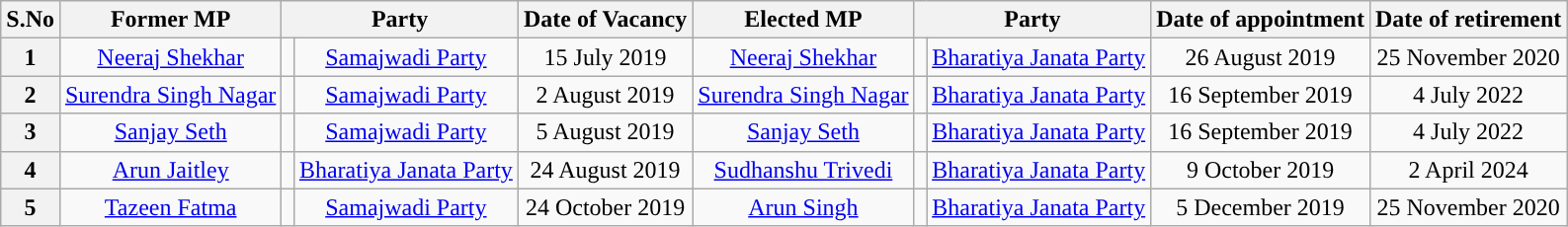<table class="wikitable sortable">
<tr>
<th>S.No</th>
<th>Former MP</th>
<th colspan=2>Party</th>
<th>Date of Vacancy</th>
<th>Elected MP</th>
<th colspan=2>Party</th>
<th>Date of appointment</th>
<th>Date of retirement</th>
</tr>
<tr style="text-align:center;">
<th>1</th>
<td><a href='#'>Neeraj Shekhar</a></td>
<td width="1"></td>
<td><a href='#'>Samajwadi Party</a></td>
<td>15 July 2019</td>
<td><a href='#'>Neeraj Shekhar</a></td>
<td width="1"></td>
<td><a href='#'>Bharatiya Janata Party</a></td>
<td>26 August 2019</td>
<td>25 November 2020</td>
</tr>
<tr style="text-align:center;">
<th>2</th>
<td><a href='#'>Surendra Singh Nagar</a></td>
<td width="1"></td>
<td><a href='#'>Samajwadi Party</a></td>
<td>2 August 2019</td>
<td><a href='#'>Surendra Singh Nagar</a></td>
<td width="1"></td>
<td><a href='#'>Bharatiya Janata Party</a></td>
<td>16 September 2019</td>
<td>4 July 2022</td>
</tr>
<tr style="text-align:center;">
<th>3</th>
<td><a href='#'>Sanjay Seth</a></td>
<td width="1"></td>
<td><a href='#'>Samajwadi Party</a></td>
<td>5 August 2019</td>
<td><a href='#'>Sanjay Seth</a></td>
<td width="1"></td>
<td><a href='#'>Bharatiya Janata Party</a></td>
<td>16 September 2019</td>
<td>4 July 2022</td>
</tr>
<tr style="text-align:center;">
<th>4</th>
<td><a href='#'>Arun Jaitley</a></td>
<td width="1"></td>
<td><a href='#'>Bharatiya Janata Party</a></td>
<td>24 August 2019</td>
<td><a href='#'>Sudhanshu Trivedi</a></td>
<td width="1"></td>
<td><a href='#'>Bharatiya Janata Party</a></td>
<td>9 October 2019</td>
<td>2 April 2024</td>
</tr>
<tr style="text-align:center;">
<th>5</th>
<td><a href='#'>Tazeen Fatma</a></td>
<td width="1"></td>
<td><a href='#'>Samajwadi Party</a></td>
<td>24 October 2019</td>
<td><a href='#'>Arun Singh</a></td>
<td width="1"></td>
<td><a href='#'>Bharatiya Janata Party</a></td>
<td>5 December 2019</td>
<td>25 November 2020</td>
</tr>
</table>
